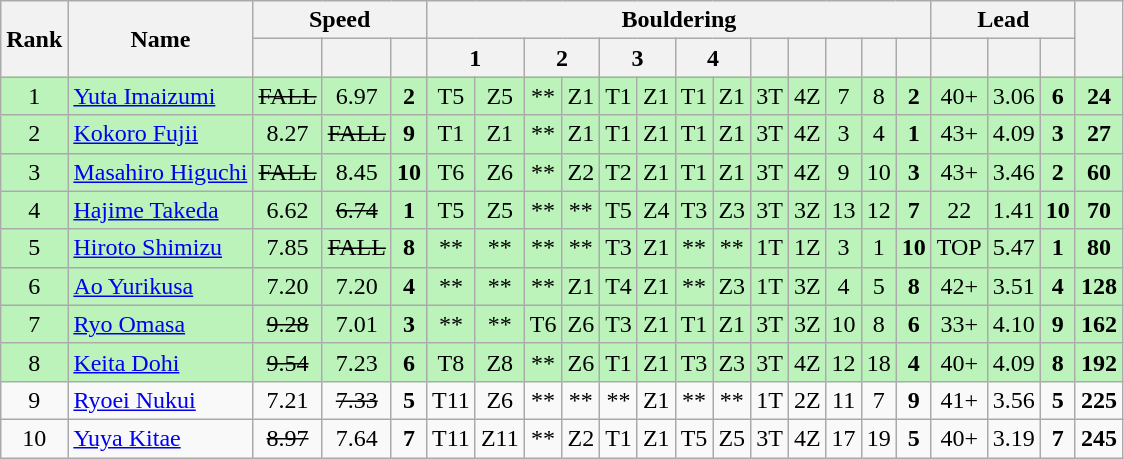<table class="wikitable sortable" style="text-align:center">
<tr>
<th rowspan="2">Rank</th>
<th rowspan="2">Name</th>
<th colspan="3">Speed</th>
<th colspan="13">Bouldering</th>
<th colspan="3">Lead</th>
<th rowspan="2"></th>
</tr>
<tr>
<th></th>
<th></th>
<th></th>
<th colspan="2">1</th>
<th colspan="2">2</th>
<th colspan="2">3</th>
<th colspan="2">4</th>
<th></th>
<th></th>
<th></th>
<th></th>
<th></th>
<th></th>
<th></th>
<th></th>
</tr>
<tr bgcolor="bbf3bb">
<td>1</td>
<td align="left"><a href='#'>Yuta Imaizumi</a></td>
<td><s>FALL</s></td>
<td>6.97</td>
<td><strong>2</strong></td>
<td>T5</td>
<td>Z5</td>
<td>**</td>
<td>Z1</td>
<td>T1</td>
<td>Z1</td>
<td>T1</td>
<td>Z1</td>
<td>3T</td>
<td>4Z</td>
<td>7</td>
<td>8</td>
<td><strong>2</strong></td>
<td>40+</td>
<td>3.06</td>
<td><strong>6</strong></td>
<td><strong>24</strong></td>
</tr>
<tr bgcolor="bbf3bb">
<td>2</td>
<td align="left"><a href='#'>Kokoro Fujii</a></td>
<td>8.27</td>
<td><s>FALL</s></td>
<td><strong>9</strong></td>
<td>T1</td>
<td>Z1</td>
<td>**</td>
<td>Z1</td>
<td>T1</td>
<td>Z1</td>
<td>T1</td>
<td>Z1</td>
<td>3T</td>
<td>4Z</td>
<td>3</td>
<td>4</td>
<td><strong>1</strong></td>
<td>43+</td>
<td>4.09</td>
<td><strong>3</strong></td>
<td><strong>27</strong></td>
</tr>
<tr bgcolor="bbf3bb">
<td>3</td>
<td align="left"><a href='#'>Masahiro Higuchi</a></td>
<td><s>FALL</s></td>
<td>8.45</td>
<td><strong>10</strong></td>
<td>T6</td>
<td>Z6</td>
<td>**</td>
<td>Z2</td>
<td>T2</td>
<td>Z1</td>
<td>T1</td>
<td>Z1</td>
<td>3T</td>
<td>4Z</td>
<td>9</td>
<td>10</td>
<td><strong>3</strong></td>
<td>43+</td>
<td>3.46</td>
<td><strong>2</strong></td>
<td><strong>60</strong></td>
</tr>
<tr bgcolor="bbf3bb">
<td>4</td>
<td align="left"><a href='#'>Hajime Takeda</a></td>
<td>6.62</td>
<td><s>6.74</s></td>
<td><strong>1</strong></td>
<td>T5</td>
<td>Z5</td>
<td>**</td>
<td>**</td>
<td>T5</td>
<td>Z4</td>
<td>T3</td>
<td>Z3</td>
<td>3T</td>
<td>3Z</td>
<td>13</td>
<td>12</td>
<td><strong>7</strong></td>
<td>22</td>
<td>1.41</td>
<td><strong>10</strong></td>
<td><strong>70</strong></td>
</tr>
<tr bgcolor="bbf3bb">
<td>5</td>
<td align="left"><a href='#'>Hiroto Shimizu</a></td>
<td>7.85</td>
<td><s>FALL</s></td>
<td><strong>8</strong></td>
<td>**</td>
<td>**</td>
<td>**</td>
<td>**</td>
<td>T3</td>
<td>Z1</td>
<td>**</td>
<td>**</td>
<td>1T</td>
<td>1Z</td>
<td>3</td>
<td>1</td>
<td><strong>10</strong></td>
<td>TOP</td>
<td>5.47</td>
<td><strong>1</strong></td>
<td><strong>80</strong></td>
</tr>
<tr bgcolor="bbf3bb">
<td>6</td>
<td align="left"><a href='#'>Ao Yurikusa</a></td>
<td>7.20</td>
<td>7.20</td>
<td><strong>4</strong></td>
<td>**</td>
<td>**</td>
<td>**</td>
<td>Z1</td>
<td>T4</td>
<td>Z1</td>
<td>**</td>
<td>Z3</td>
<td>1T</td>
<td>3Z</td>
<td>4</td>
<td>5</td>
<td><strong>8</strong></td>
<td>42+</td>
<td>3.51</td>
<td><strong>4</strong></td>
<td><strong>128</strong></td>
</tr>
<tr bgcolor="bbf3bb">
<td>7</td>
<td align="left"><a href='#'>Ryo Omasa</a></td>
<td><s>9.28</s></td>
<td>7.01</td>
<td><strong>3</strong></td>
<td>**</td>
<td>**</td>
<td>T6</td>
<td>Z6</td>
<td>T3</td>
<td>Z1</td>
<td>T1</td>
<td>Z1</td>
<td>3T</td>
<td>3Z</td>
<td>10</td>
<td>8</td>
<td><strong>6</strong></td>
<td>33+</td>
<td>4.10</td>
<td><strong>9</strong></td>
<td><strong>162</strong></td>
</tr>
<tr bgcolor="bbf3bb">
<td>8</td>
<td align="left"><a href='#'>Keita Dohi</a></td>
<td><s>9.54</s></td>
<td>7.23</td>
<td><strong>6</strong></td>
<td>T8</td>
<td>Z8</td>
<td>**</td>
<td>Z6</td>
<td>T1</td>
<td>Z1</td>
<td>T3</td>
<td>Z3</td>
<td>3T</td>
<td>4Z</td>
<td>12</td>
<td>18</td>
<td><strong>4</strong></td>
<td>40+</td>
<td>4.09</td>
<td><strong>8</strong></td>
<td><strong>192</strong></td>
</tr>
<tr>
<td>9</td>
<td align="left"><a href='#'>Ryoei Nukui</a></td>
<td>7.21</td>
<td><s>7.33</s></td>
<td><strong>5</strong></td>
<td>T11</td>
<td>Z6</td>
<td>**</td>
<td>**</td>
<td>**</td>
<td>Z1</td>
<td>**</td>
<td>**</td>
<td>1T</td>
<td>2Z</td>
<td>11</td>
<td>7</td>
<td><strong>9</strong></td>
<td>41+</td>
<td>3.56</td>
<td><strong>5</strong></td>
<td><strong>225</strong></td>
</tr>
<tr>
<td>10</td>
<td align="left"><a href='#'>Yuya Kitae</a></td>
<td><s>8.97</s></td>
<td>7.64</td>
<td><strong>7</strong></td>
<td>T11</td>
<td>Z11</td>
<td>**</td>
<td>Z2</td>
<td>T1</td>
<td>Z1</td>
<td>T5</td>
<td>Z5</td>
<td>3T</td>
<td>4Z</td>
<td>17</td>
<td>19</td>
<td><strong>5</strong></td>
<td>40+</td>
<td>3.19</td>
<td><strong>7</strong></td>
<td><strong>245</strong></td>
</tr>
</table>
